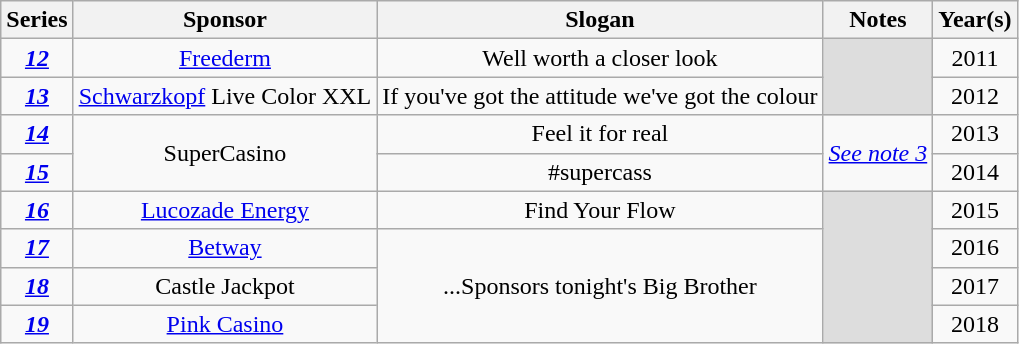<table class="wikitable" style="text-align:center">
<tr>
<th>Series</th>
<th>Sponsor</th>
<th>Slogan</th>
<th>Notes</th>
<th>Year(s)</th>
</tr>
<tr>
<td><strong><em><a href='#'>12</a></em></strong></td>
<td><a href='#'>Freederm</a></td>
<td>Well worth a closer look</td>
<td rowspan="2" style="background:#ddd;"></td>
<td>2011</td>
</tr>
<tr>
<td><strong><em><a href='#'>13</a></em></strong></td>
<td><a href='#'>Schwarzkopf</a> Live Color XXL</td>
<td>If you've got the attitude we've got the colour</td>
<td>2012</td>
</tr>
<tr>
<td><strong><em><a href='#'>14</a></em></strong></td>
<td rowspan="2">SuperCasino</td>
<td>Feel it for real</td>
<td rowspan="2"><em><a href='#'>See note 3</a></em></td>
<td>2013</td>
</tr>
<tr>
<td><strong><em><a href='#'>15</a></em></strong></td>
<td>#supercass</td>
<td>2014</td>
</tr>
<tr>
<td><strong><em><a href='#'>16</a></em></strong></td>
<td><a href='#'>Lucozade Energy</a></td>
<td>Find Your Flow</td>
<td rowspan="4" style="background:#ddd;"></td>
<td>2015</td>
</tr>
<tr>
<td><strong><em><a href='#'>17</a></em></strong></td>
<td><a href='#'>Betway</a></td>
<td rowspan="3">...Sponsors tonight's Big Brother</td>
<td>2016</td>
</tr>
<tr>
<td><strong><em><a href='#'>18</a></em></strong></td>
<td>Castle Jackpot</td>
<td>2017</td>
</tr>
<tr>
<td><strong><em><a href='#'>19</a></em></strong></td>
<td><a href='#'>Pink Casino</a></td>
<td>2018</td>
</tr>
</table>
